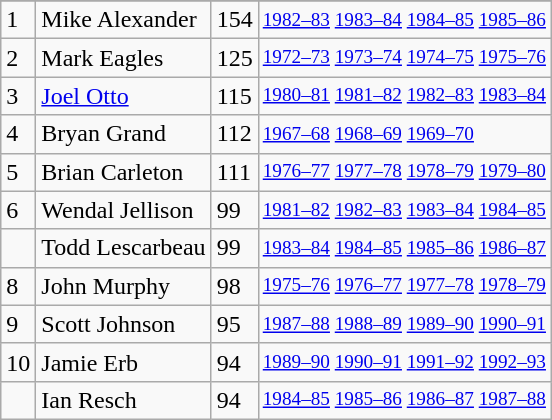<table class="wikitable">
<tr>
</tr>
<tr>
<td>1</td>
<td>Mike Alexander</td>
<td>154</td>
<td style="font-size:80%;"><a href='#'>1982–83</a> <a href='#'>1983–84</a> <a href='#'>1984–85</a> <a href='#'>1985–86</a></td>
</tr>
<tr>
<td>2</td>
<td>Mark Eagles</td>
<td>125</td>
<td style="font-size:80%;"><a href='#'>1972–73</a> <a href='#'>1973–74</a> <a href='#'>1974–75</a> <a href='#'>1975–76</a></td>
</tr>
<tr>
<td>3</td>
<td><a href='#'>Joel Otto</a></td>
<td>115</td>
<td style="font-size:80%;"><a href='#'>1980–81</a> <a href='#'>1981–82</a> <a href='#'>1982–83</a> <a href='#'>1983–84</a></td>
</tr>
<tr>
<td>4</td>
<td>Bryan Grand</td>
<td>112</td>
<td style="font-size:80%;"><a href='#'>1967–68</a> <a href='#'>1968–69</a> <a href='#'>1969–70</a></td>
</tr>
<tr>
<td>5</td>
<td>Brian Carleton</td>
<td>111</td>
<td style="font-size:80%;"><a href='#'>1976–77</a> <a href='#'>1977–78</a> <a href='#'>1978–79</a> <a href='#'>1979–80</a></td>
</tr>
<tr>
<td>6</td>
<td>Wendal Jellison</td>
<td>99</td>
<td style="font-size:80%;"><a href='#'>1981–82</a> <a href='#'>1982–83</a> <a href='#'>1983–84</a> <a href='#'>1984–85</a></td>
</tr>
<tr>
<td></td>
<td>Todd Lescarbeau</td>
<td>99</td>
<td style="font-size:80%;"><a href='#'>1983–84</a> <a href='#'>1984–85</a> <a href='#'>1985–86</a> <a href='#'>1986–87</a></td>
</tr>
<tr>
<td>8</td>
<td>John Murphy</td>
<td>98</td>
<td style="font-size:80%;"><a href='#'>1975–76</a> <a href='#'>1976–77</a> <a href='#'>1977–78</a> <a href='#'>1978–79</a></td>
</tr>
<tr>
<td>9</td>
<td>Scott Johnson</td>
<td>95</td>
<td style="font-size:80%;"><a href='#'>1987–88</a> <a href='#'>1988–89</a> <a href='#'>1989–90</a> <a href='#'>1990–91</a></td>
</tr>
<tr>
<td>10</td>
<td>Jamie Erb</td>
<td>94</td>
<td style="font-size:80%;"><a href='#'>1989–90</a> <a href='#'>1990–91</a> <a href='#'>1991–92</a> <a href='#'>1992–93</a></td>
</tr>
<tr>
<td></td>
<td>Ian Resch</td>
<td>94</td>
<td style="font-size:80%;"><a href='#'>1984–85</a> <a href='#'>1985–86</a> <a href='#'>1986–87</a> <a href='#'>1987–88</a></td>
</tr>
</table>
